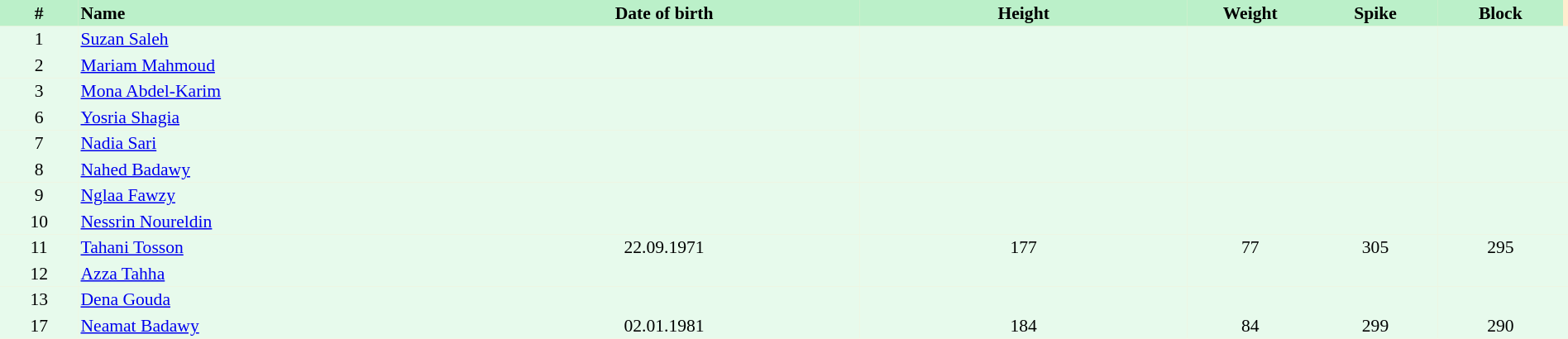<table border=0 cellpadding=2 cellspacing=0  |- bgcolor=#FFECCE style="text-align:center; font-size:90%;" width=100%>
<tr bgcolor=#BBF0C9>
<th width=5%>#</th>
<th width=25% align=left>Name</th>
<th width=25%>Date of birth</th>
<th width=21%>Height</th>
<th width=8%>Weight</th>
<th width=8%>Spike</th>
<th width=8%>Block</th>
</tr>
<tr bgcolor=#E7FAEC>
<td>1</td>
<td align=left><a href='#'>Suzan Saleh</a></td>
<td></td>
<td></td>
<td></td>
<td></td>
<td></td>
<td></td>
</tr>
<tr bgcolor=#E7FAEC>
<td>2</td>
<td align=left><a href='#'>Mariam Mahmoud</a></td>
<td></td>
<td></td>
<td></td>
<td></td>
<td></td>
<td></td>
</tr>
<tr bgcolor=#E7FAEC>
<td>3</td>
<td align=left><a href='#'>Mona Abdel-Karim</a></td>
<td></td>
<td></td>
<td></td>
<td></td>
<td></td>
<td></td>
</tr>
<tr bgcolor=#E7FAEC>
<td>6</td>
<td align=left><a href='#'>Yosria Shagia</a></td>
<td></td>
<td></td>
<td></td>
<td></td>
<td></td>
<td></td>
</tr>
<tr bgcolor=#E7FAEC>
<td>7</td>
<td align=left><a href='#'>Nadia Sari</a></td>
<td></td>
<td></td>
<td></td>
<td></td>
<td></td>
<td></td>
</tr>
<tr bgcolor=#E7FAEC>
<td>8</td>
<td align=left><a href='#'>Nahed Badawy</a></td>
<td></td>
<td></td>
<td></td>
<td></td>
<td></td>
<td></td>
</tr>
<tr bgcolor=#E7FAEC>
<td>9</td>
<td align=left><a href='#'>Nglaa Fawzy</a></td>
<td></td>
<td></td>
<td></td>
<td></td>
<td></td>
<td></td>
</tr>
<tr bgcolor=#E7FAEC>
<td>10</td>
<td align=left><a href='#'>Nessrin Noureldin</a></td>
<td></td>
<td></td>
<td></td>
<td></td>
<td></td>
<td></td>
</tr>
<tr bgcolor=#E7FAEC>
<td>11</td>
<td align=left><a href='#'>Tahani Tosson</a></td>
<td>22.09.1971</td>
<td>177</td>
<td>77</td>
<td>305</td>
<td>295</td>
<td></td>
</tr>
<tr bgcolor=#E7FAEC>
<td>12</td>
<td align=left><a href='#'>Azza Tahha</a></td>
<td></td>
<td></td>
<td></td>
<td></td>
<td></td>
<td></td>
</tr>
<tr bgcolor=#E7FAEC>
<td>13</td>
<td align=left><a href='#'>Dena Gouda</a></td>
<td></td>
<td></td>
<td></td>
<td></td>
<td></td>
<td></td>
</tr>
<tr bgcolor=#E7FAEC>
<td>17</td>
<td align=left><a href='#'>Neamat Badawy</a></td>
<td>02.01.1981</td>
<td>184</td>
<td>84</td>
<td>299</td>
<td>290</td>
<td></td>
</tr>
</table>
